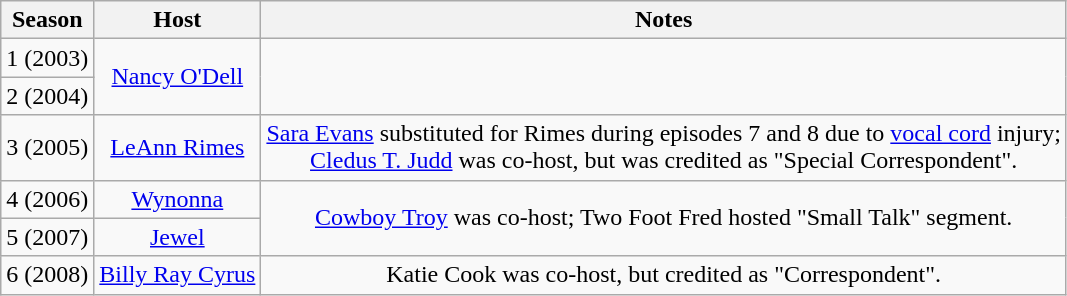<table class="wikitable sortable" style="text-align:center; font-size:100%">
<tr>
<th>Season</th>
<th>Host</th>
<th>Notes</th>
</tr>
<tr>
<td>1 (2003)</td>
<td rowspan="2"><a href='#'>Nancy O'Dell</a></td>
<td rowspan="2"></td>
</tr>
<tr>
<td>2 (2004)</td>
</tr>
<tr>
<td>3 (2005)</td>
<td><a href='#'>LeAnn Rimes</a></td>
<td><a href='#'>Sara Evans</a> substituted for Rimes during episodes 7 and 8 due to <a href='#'>vocal cord</a> injury;<br><a href='#'>Cledus T. Judd</a> was co-host, but was credited as "Special Correspondent".</td>
</tr>
<tr>
<td>4 (2006)</td>
<td><a href='#'>Wynonna</a></td>
<td rowspan="2"><a href='#'>Cowboy Troy</a> was co-host; Two Foot Fred hosted "Small Talk" segment.</td>
</tr>
<tr>
<td>5 (2007)</td>
<td><a href='#'>Jewel</a></td>
</tr>
<tr>
<td>6 (2008)</td>
<td><a href='#'>Billy Ray Cyrus</a></td>
<td>Katie Cook was co-host, but credited as "Correspondent".</td>
</tr>
</table>
